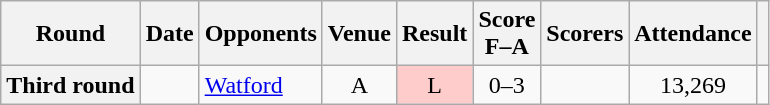<table class="wikitable plainrowheaders sortable" style="text-align:center">
<tr>
<th scope="col">Round</th>
<th scope="col">Date</th>
<th scope="col">Opponents</th>
<th scope="col">Venue</th>
<th scope="col">Result</th>
<th scope="col">Score<br>F–A</th>
<th scope="col" class="unsortable">Scorers</th>
<th scope="col">Attendance</th>
<th scope=col class=unsortable></th>
</tr>
<tr>
<th scope="row">Third round</th>
<td align="left"></td>
<td align="left"><a href='#'>Watford</a></td>
<td>A</td>
<td style="background-color:#FFCCCC">L</td>
<td>0–3</td>
<td align="left"></td>
<td>13,269</td>
<td></td>
</tr>
</table>
